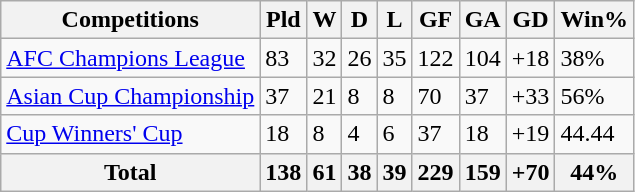<table class="wikitable sortable">
<tr>
<th>Competitions</th>
<th>Pld</th>
<th>W</th>
<th>D</th>
<th>L</th>
<th>GF</th>
<th>GA</th>
<th>GD</th>
<th>Win%</th>
</tr>
<tr>
<td><a href='#'>AFC Champions League</a></td>
<td>83</td>
<td>32</td>
<td>26</td>
<td>35</td>
<td>122</td>
<td>104</td>
<td>+18</td>
<td>38%</td>
</tr>
<tr>
<td><a href='#'>Asian Cup Championship</a></td>
<td>37</td>
<td>21</td>
<td>8</td>
<td>8</td>
<td>70</td>
<td>37</td>
<td>+33</td>
<td>56%</td>
</tr>
<tr>
<td><a href='#'>Cup Winners' Cup</a></td>
<td>18</td>
<td>8</td>
<td>4</td>
<td>6</td>
<td>37</td>
<td>18</td>
<td>+19</td>
<td>44.44</td>
</tr>
<tr>
<th>Total</th>
<th>138</th>
<th>61</th>
<th>38</th>
<th>39</th>
<th>229</th>
<th>159</th>
<th>+70</th>
<th>44%</th>
</tr>
</table>
